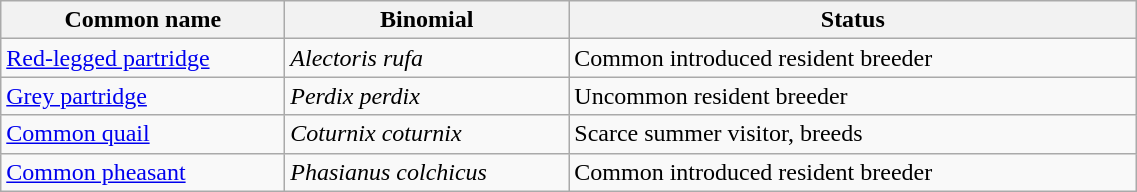<table width=60% class="wikitable">
<tr>
<th width=25%>Common name</th>
<th width=25%>Binomial</th>
<th width=50%>Status</th>
</tr>
<tr>
<td><a href='#'>Red-legged partridge</a></td>
<td><em>Alectoris rufa</em></td>
<td>Common introduced resident breeder</td>
</tr>
<tr>
<td><a href='#'>Grey partridge</a></td>
<td><em>Perdix perdix</em></td>
<td>Uncommon resident breeder</td>
</tr>
<tr>
<td><a href='#'>Common quail</a></td>
<td><em>Coturnix coturnix</em></td>
<td>Scarce summer visitor, breeds</td>
</tr>
<tr>
<td><a href='#'>Common pheasant</a></td>
<td><em>Phasianus colchicus</em></td>
<td>Common introduced resident breeder</td>
</tr>
</table>
